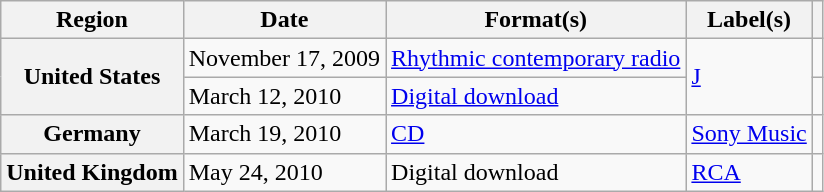<table class="wikitable plainrowheaders">
<tr>
<th scope="col">Region</th>
<th scope="col">Date</th>
<th scope="col">Format(s)</th>
<th scope="col">Label(s)</th>
<th scope="col"></th>
</tr>
<tr>
<th scope="row" rowspan="2">United States</th>
<td>November 17, 2009</td>
<td><a href='#'>Rhythmic contemporary radio</a></td>
<td rowspan="2"><a href='#'>J</a></td>
<td></td>
</tr>
<tr>
<td>March 12, 2010</td>
<td><a href='#'>Digital download</a></td>
<td></td>
</tr>
<tr>
<th scope="row">Germany</th>
<td>March 19, 2010</td>
<td><a href='#'>CD</a></td>
<td><a href='#'>Sony Music</a></td>
<td></td>
</tr>
<tr>
<th scope="row">United Kingdom</th>
<td>May 24, 2010</td>
<td>Digital download</td>
<td><a href='#'>RCA</a></td>
<td></td>
</tr>
</table>
